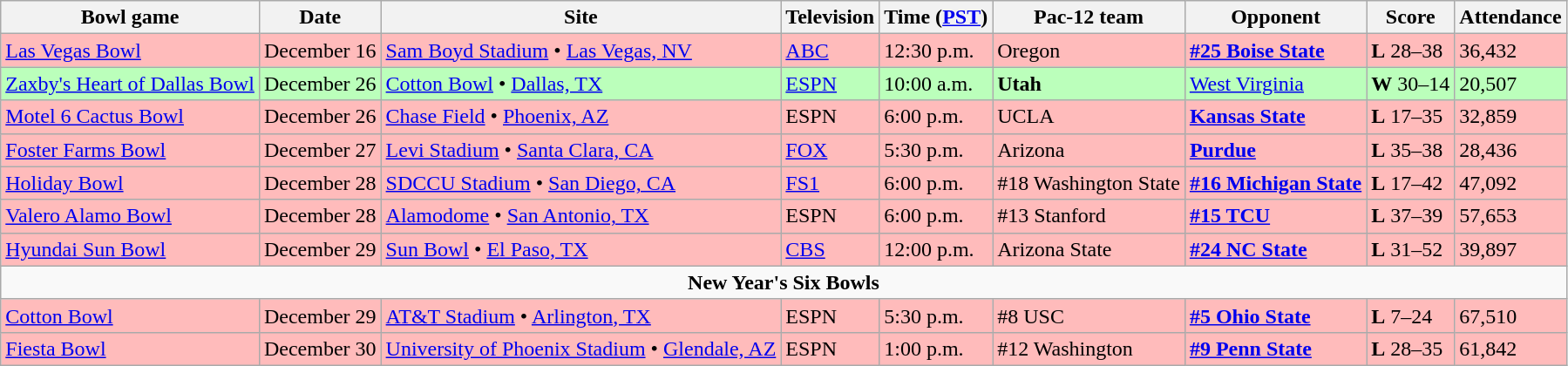<table class="wikitable">
<tr>
<th>Bowl game</th>
<th>Date</th>
<th>Site</th>
<th>Television</th>
<th>Time (<a href='#'>PST</a>)</th>
<th>Pac-12 team</th>
<th>Opponent</th>
<th>Score</th>
<th>Attendance</th>
</tr>
<tr style="background:#fbb;">
<td><a href='#'>Las Vegas Bowl</a></td>
<td>December 16</td>
<td><a href='#'>Sam Boyd Stadium</a> • <a href='#'>Las Vegas, NV</a></td>
<td><a href='#'>ABC</a></td>
<td>12:30 p.m.</td>
<td>Oregon</td>
<td><strong><a href='#'>#25 Boise State</a></strong></td>
<td><strong>L</strong> 28–38</td>
<td>36,432</td>
</tr>
<tr style="background:#bfb;">
<td><a href='#'>Zaxby's Heart of Dallas Bowl</a></td>
<td>December 26</td>
<td><a href='#'>Cotton Bowl</a> • <a href='#'>Dallas, TX</a></td>
<td><a href='#'>ESPN</a></td>
<td>10:00 a.m.</td>
<td><strong>Utah</strong></td>
<td><a href='#'>West Virginia</a></td>
<td><strong>W</strong> 30–14</td>
<td>20,507</td>
</tr>
<tr style="background:#fbb;">
<td><a href='#'>Motel 6 Cactus Bowl</a></td>
<td>December 26</td>
<td><a href='#'>Chase Field</a> • <a href='#'>Phoenix, AZ</a></td>
<td>ESPN</td>
<td>6:00 p.m.</td>
<td>UCLA</td>
<td><strong><a href='#'>Kansas State</a></strong></td>
<td><strong>L</strong> 17–35</td>
<td>32,859</td>
</tr>
<tr style="background:#fbb;">
<td><a href='#'>Foster Farms Bowl</a></td>
<td>December 27</td>
<td><a href='#'>Levi Stadium</a> • <a href='#'>Santa Clara, CA</a></td>
<td><a href='#'>FOX</a></td>
<td>5:30 p.m.</td>
<td>Arizona</td>
<td><strong><a href='#'>Purdue</a></strong></td>
<td><strong>L</strong> 35–38</td>
<td>28,436</td>
</tr>
<tr style="background:#fbb;">
<td><a href='#'>Holiday Bowl</a></td>
<td>December 28</td>
<td><a href='#'>SDCCU Stadium</a> • <a href='#'>San Diego, CA</a></td>
<td><a href='#'>FS1</a></td>
<td>6:00 p.m.</td>
<td>#18 Washington State</td>
<td><strong><a href='#'>#16 Michigan State</a></strong></td>
<td><strong>L</strong> 17–42</td>
<td>47,092</td>
</tr>
<tr style="background:#fbb;">
<td><a href='#'>Valero Alamo Bowl</a></td>
<td>December 28</td>
<td><a href='#'>Alamodome</a> • <a href='#'>San Antonio, TX</a></td>
<td>ESPN</td>
<td>6:00 p.m.</td>
<td>#13 Stanford</td>
<td><strong><a href='#'>#15 TCU</a></strong></td>
<td><strong>L</strong> 37–39</td>
<td>57,653</td>
</tr>
<tr style="background:#fbb;">
<td><a href='#'>Hyundai Sun Bowl</a></td>
<td>December 29</td>
<td><a href='#'>Sun Bowl</a> • <a href='#'>El Paso, TX</a></td>
<td><a href='#'>CBS</a></td>
<td>12:00 p.m.</td>
<td>Arizona State</td>
<td><strong><a href='#'>#24 NC State</a></strong></td>
<td><strong>L</strong> 31–52</td>
<td>39,897</td>
</tr>
<tr>
<td colspan="9" style="text-align:center;"><strong>New Year's Six Bowls</strong></td>
</tr>
<tr style="background:#fbb;">
<td><a href='#'>Cotton Bowl</a></td>
<td>December 29</td>
<td><a href='#'>AT&T Stadium</a> • <a href='#'>Arlington, TX</a></td>
<td>ESPN</td>
<td>5:30 p.m.</td>
<td>#8 USC</td>
<td><strong><a href='#'>#5 Ohio State</a></strong></td>
<td><strong>L</strong> 7–24</td>
<td>67,510</td>
</tr>
<tr style="background:#fbb;">
<td><a href='#'>Fiesta Bowl</a></td>
<td>December 30</td>
<td><a href='#'>University of Phoenix Stadium</a> • <a href='#'>Glendale, AZ</a></td>
<td>ESPN</td>
<td>1:00 p.m.</td>
<td>#12 Washington</td>
<td><strong><a href='#'>#9 Penn State</a></strong></td>
<td><strong>L</strong> 28–35</td>
<td>61,842</td>
</tr>
</table>
